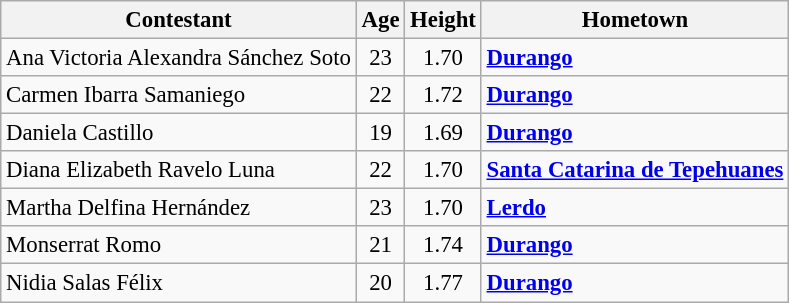<table class="wikitable sortable" style="font-size: 95%;">
<tr>
<th>Contestant</th>
<th>Age</th>
<th>Height</th>
<th>Hometown</th>
</tr>
<tr>
<td>Ana Victoria Alexandra Sánchez Soto</td>
<td align="center">23</td>
<td align="center">1.70</td>
<td><strong><a href='#'>Durango</a></strong></td>
</tr>
<tr>
<td>Carmen Ibarra Samaniego</td>
<td align="center">22</td>
<td align="center">1.72</td>
<td><strong><a href='#'>Durango</a></strong></td>
</tr>
<tr>
<td>Daniela Castillo</td>
<td align="center">19</td>
<td align="center">1.69</td>
<td><strong><a href='#'>Durango</a></strong></td>
</tr>
<tr>
<td>Diana Elizabeth Ravelo Luna</td>
<td align="center">22</td>
<td align="center">1.70</td>
<td><strong><a href='#'>Santa Catarina de Tepehuanes</a></strong></td>
</tr>
<tr>
<td>Martha Delfina Hernández</td>
<td align="center">23</td>
<td align="center">1.70</td>
<td><strong><a href='#'>Lerdo</a></strong></td>
</tr>
<tr>
<td>Monserrat Romo</td>
<td align="center">21</td>
<td align="center">1.74</td>
<td><strong><a href='#'>Durango</a></strong></td>
</tr>
<tr>
<td>Nidia Salas Félix</td>
<td align="center">20</td>
<td align="center">1.77</td>
<td><strong><a href='#'>Durango</a></strong></td>
</tr>
</table>
